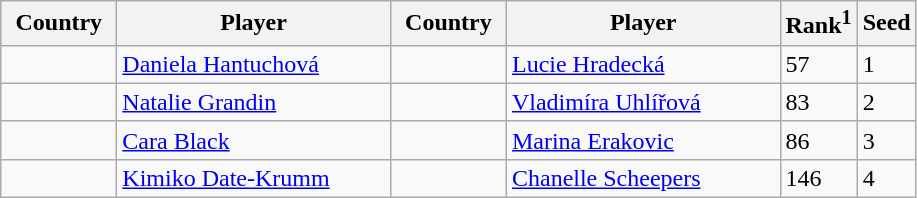<table class="sortable wikitable">
<tr>
<th width="70">Country</th>
<th width="175">Player</th>
<th width="70">Country</th>
<th width="175">Player</th>
<th>Rank<sup>1</sup></th>
<th>Seed</th>
</tr>
<tr>
<td></td>
<td><a href='#'>Daniela Hantuchová</a></td>
<td></td>
<td><a href='#'>Lucie Hradecká</a></td>
<td>57</td>
<td>1</td>
</tr>
<tr>
<td></td>
<td><a href='#'>Natalie Grandin</a></td>
<td></td>
<td><a href='#'>Vladimíra Uhlířová</a></td>
<td>83</td>
<td>2</td>
</tr>
<tr>
<td></td>
<td><a href='#'>Cara Black</a></td>
<td></td>
<td><a href='#'>Marina Erakovic</a></td>
<td>86</td>
<td>3</td>
</tr>
<tr>
<td></td>
<td><a href='#'>Kimiko Date-Krumm</a></td>
<td></td>
<td><a href='#'>Chanelle Scheepers</a></td>
<td>146</td>
<td>4</td>
</tr>
</table>
